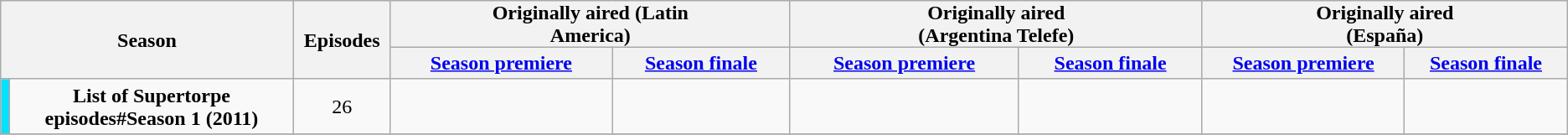<table class="wikitable plainrowheaders" style="text-align: center;">
<tr>
<th scope="col" style="padding:0 8px;" rowspan=2 colspan=2>Season</th>
<th scope="col" style="padding:0 8px;" rowspan=2>Episodes</th>
<th scope="col" style="padding:0 80px;" colspan=2>Originally aired (Latin America)</th>
<th scope="col" style="padding:0 80px;" colspan=2>Originally aired (Argentina Telefe)</th>
<th scope="col" style="padding:0 80px;" colspan=2>Originally aired (España)</th>
</tr>
<tr>
<th scope="col"><a href='#'>Season premiere</a></th>
<th scope="col"><a href='#'>Season finale</a></th>
<th scope="col"><a href='#'>Season premiere</a></th>
<th scope="col"><a href='#'>Season finale</a></th>
<th scope="col"><a href='#'>Season premiere</a></th>
<th scope="col"><a href='#'>Season finale</a></th>
</tr>
<tr>
<td scope="row" style="background:#03e2ff; color:#100;"></td>
<td><strong>List of Supertorpe episodes#Season 1 (2011)</strong></td>
<td>26</td>
<td></td>
<td></td>
<td></td>
<td></td>
<td></td>
<td></td>
</tr>
<tr>
</tr>
</table>
